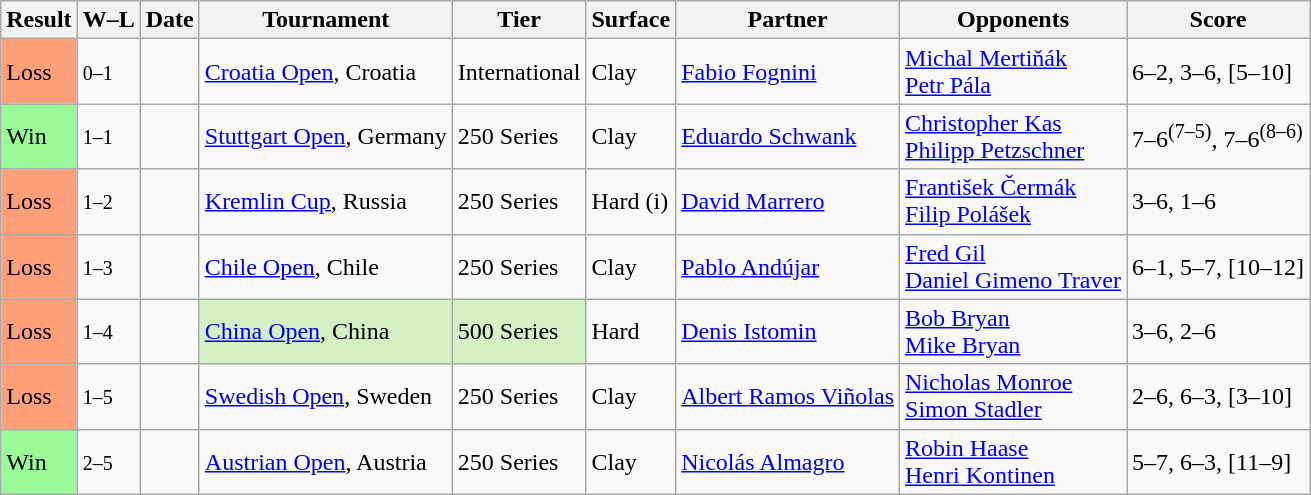<table class="sortable wikitable">
<tr>
<th>Result</th>
<th class="unsortable">W–L</th>
<th>Date</th>
<th>Tournament</th>
<th>Tier</th>
<th>Surface</th>
<th>Partner</th>
<th>Opponents</th>
<th class="unsortable">Score</th>
</tr>
<tr>
<td bgcolor=FFA07A>Loss</td>
<td><small>0–1</small></td>
<td><a href='#'></a></td>
<td><a href='#'>Croatia Open</a>, Croatia</td>
<td>International</td>
<td>Clay</td>
<td> <a href='#'>Fabio Fognini</a></td>
<td> <a href='#'>Michal Mertiňák</a><br> <a href='#'>Petr Pála</a></td>
<td>6–2, 3–6, [5–10]</td>
</tr>
<tr>
<td bgcolor=98FB98>Win</td>
<td><small>1–1</small></td>
<td><a href='#'></a></td>
<td><a href='#'>Stuttgart Open</a>, Germany</td>
<td>250 Series</td>
<td>Clay</td>
<td> <a href='#'>Eduardo Schwank</a></td>
<td> <a href='#'>Christopher Kas</a><br> <a href='#'>Philipp Petzschner</a></td>
<td>7–6<sup>(7–5)</sup>, 7–6<sup>(8–6)</sup></td>
</tr>
<tr>
<td bgcolor=FFA07A>Loss</td>
<td><small>1–2</small></td>
<td><a href='#'></a></td>
<td><a href='#'>Kremlin Cup</a>, Russia</td>
<td>250 Series</td>
<td>Hard (i)</td>
<td> <a href='#'>David Marrero</a></td>
<td> <a href='#'>František Čermák</a><br> <a href='#'>Filip Polášek</a></td>
<td>3–6, 1–6</td>
</tr>
<tr>
<td bgcolor=FFA07A>Loss</td>
<td><small>1–3</small></td>
<td><a href='#'></a></td>
<td><a href='#'>Chile Open</a>, Chile</td>
<td>250 Series</td>
<td>Clay</td>
<td> <a href='#'>Pablo Andújar</a></td>
<td> <a href='#'>Fred Gil</a><br> <a href='#'>Daniel Gimeno Traver</a></td>
<td>6–1, 5–7, [10–12]</td>
</tr>
<tr>
<td bgcolor=FFA07A>Loss</td>
<td><small>1–4</small></td>
<td><a href='#'></a></td>
<td style="background:#D4F1C5;"><a href='#'>China Open</a>, China</td>
<td style="background:#D4F1C5;">500 Series</td>
<td>Hard</td>
<td> <a href='#'>Denis Istomin</a></td>
<td> <a href='#'>Bob Bryan</a><br> <a href='#'>Mike Bryan</a></td>
<td>3–6, 2–6</td>
</tr>
<tr>
<td bgcolor=FFA07A>Loss</td>
<td><small>1–5</small></td>
<td><a href='#'></a></td>
<td><a href='#'>Swedish Open</a>, Sweden</td>
<td>250 Series</td>
<td>Clay</td>
<td> <a href='#'>Albert Ramos Viñolas</a></td>
<td> <a href='#'>Nicholas Monroe</a><br> <a href='#'>Simon Stadler</a></td>
<td>2–6, 6–3, [3–10]</td>
</tr>
<tr>
<td bgcolor=98FB98>Win</td>
<td><small>2–5</small></td>
<td><a href='#'></a></td>
<td><a href='#'>Austrian Open</a>, Austria</td>
<td>250 Series</td>
<td>Clay</td>
<td> <a href='#'>Nicolás Almagro</a></td>
<td> <a href='#'>Robin Haase</a><br> <a href='#'>Henri Kontinen</a></td>
<td>5–7, 6–3, [11–9]</td>
</tr>
</table>
